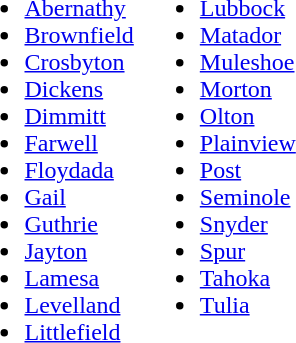<table>
<tr ---- valign="top">
<td><br><ul><li><a href='#'>Abernathy</a></li><li><a href='#'>Brownfield</a></li><li><a href='#'>Crosbyton</a></li><li><a href='#'>Dickens</a></li><li><a href='#'>Dimmitt</a></li><li><a href='#'>Farwell</a></li><li><a href='#'>Floydada</a></li><li><a href='#'>Gail</a></li><li><a href='#'>Guthrie</a></li><li><a href='#'>Jayton</a></li><li><a href='#'>Lamesa</a></li><li><a href='#'>Levelland</a></li><li><a href='#'>Littlefield</a></li></ul></td>
<td><br><ul><li><a href='#'>Lubbock</a></li><li><a href='#'>Matador</a></li><li><a href='#'>Muleshoe</a></li><li><a href='#'>Morton</a></li><li><a href='#'>Olton</a></li><li><a href='#'>Plainview</a></li><li><a href='#'>Post</a></li><li><a href='#'>Seminole</a></li><li><a href='#'>Snyder</a></li><li><a href='#'>Spur</a></li><li><a href='#'>Tahoka</a></li><li><a href='#'>Tulia</a></li></ul></td>
</tr>
</table>
